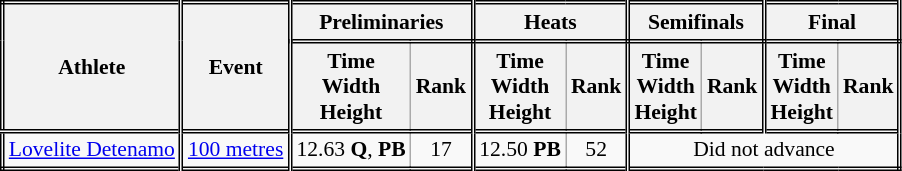<table class=wikitable style="font-size:90%; border: double;">
<tr>
<th rowspan="2" style="border-right:double">Athlete</th>
<th rowspan="2" style="border-right:double">Event</th>
<th colspan="2" style="border-right:double; border-bottom:double;">Preliminaries</th>
<th colspan="2" style="border-right:double; border-bottom:double;">Heats</th>
<th colspan="2" style="border-right:double; border-bottom:double;">Semifinals</th>
<th colspan="2" style="border-right:double; border-bottom:double;">Final</th>
</tr>
<tr>
<th>Time<br>Width<br>Height</th>
<th style="border-right:double">Rank</th>
<th>Time<br>Width<br>Height</th>
<th style="border-right:double">Rank</th>
<th>Time<br>Width<br>Height</th>
<th style="border-right:double">Rank</th>
<th>Time<br>Width<br>Height</th>
<th style="border-right:double">Rank</th>
</tr>
<tr style="border-top: double;">
<td style="border-right:double"><a href='#'>Lovelite Detenamo</a></td>
<td style="border-right:double"><a href='#'>100 metres</a></td>
<td align=center>12.63 <strong>Q</strong>, <strong>PB</strong></td>
<td align=center style="border-right:double">17</td>
<td align=center>12.50 <strong>PB</strong></td>
<td align=center style="border-right:double">52</td>
<td colspan="4" align=center>Did not advance</td>
</tr>
</table>
